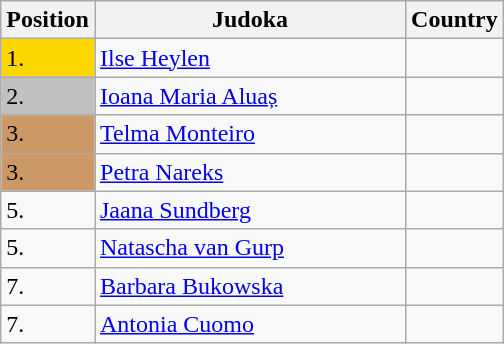<table class=wikitable>
<tr>
<th width=10>Position</th>
<th width=200>Judoka</th>
<th width=10>Country</th>
</tr>
<tr>
<td bgcolor=gold>1.</td>
<td><a href='#'>Ilse Heylen</a></td>
<td></td>
</tr>
<tr>
<td bgcolor="silver">2.</td>
<td><a href='#'>Ioana Maria Aluaș</a></td>
<td></td>
</tr>
<tr>
<td bgcolor="CC9966">3.</td>
<td><a href='#'>Telma Monteiro</a></td>
<td></td>
</tr>
<tr>
<td bgcolor="CC9966">3.</td>
<td><a href='#'>Petra Nareks</a></td>
<td></td>
</tr>
<tr>
<td>5.</td>
<td><a href='#'>Jaana Sundberg</a></td>
<td></td>
</tr>
<tr>
<td>5.</td>
<td><a href='#'>Natascha van Gurp</a></td>
<td></td>
</tr>
<tr>
<td>7.</td>
<td><a href='#'>Barbara Bukowska</a></td>
<td></td>
</tr>
<tr>
<td>7.</td>
<td><a href='#'>Antonia Cuomo</a></td>
<td></td>
</tr>
</table>
